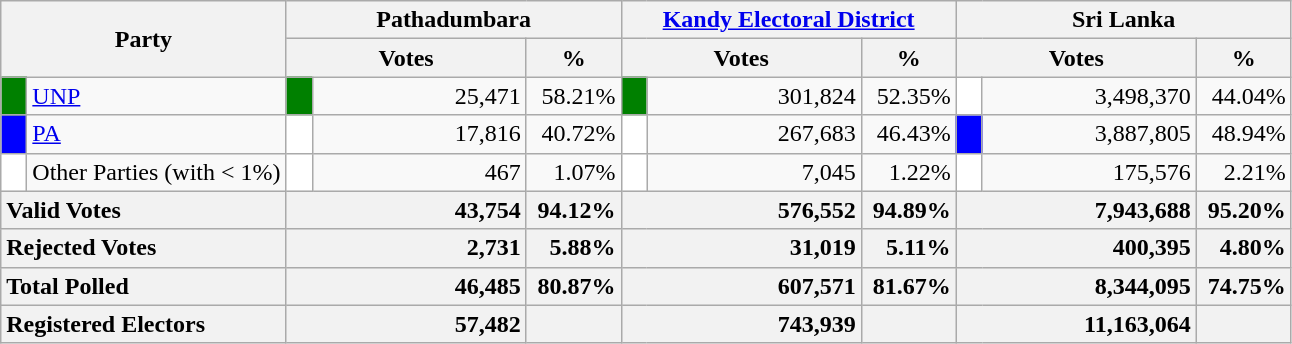<table class="wikitable">
<tr>
<th colspan="2" width="144px"rowspan="2">Party</th>
<th colspan="3" width="216px">Pathadumbara</th>
<th colspan="3" width="216px"><a href='#'>Kandy Electoral District</a></th>
<th colspan="3" width="216px">Sri Lanka</th>
</tr>
<tr>
<th colspan="2" width="144px">Votes</th>
<th>%</th>
<th colspan="2" width="144px">Votes</th>
<th>%</th>
<th colspan="2" width="144px">Votes</th>
<th>%</th>
</tr>
<tr>
<td style="background-color:green;" width="10px"></td>
<td style="text-align:left;"><a href='#'>UNP</a></td>
<td style="background-color:green;" width="10px"></td>
<td style="text-align:right;">25,471</td>
<td style="text-align:right;">58.21%</td>
<td style="background-color:green;" width="10px"></td>
<td style="text-align:right;">301,824</td>
<td style="text-align:right;">52.35%</td>
<td style="background-color:white;" width="10px"></td>
<td style="text-align:right;">3,498,370</td>
<td style="text-align:right;">44.04%</td>
</tr>
<tr>
<td style="background-color:blue;" width="10px"></td>
<td style="text-align:left;"><a href='#'>PA</a></td>
<td style="background-color:white;" width="10px"></td>
<td style="text-align:right;">17,816</td>
<td style="text-align:right;">40.72%</td>
<td style="background-color:white;" width="10px"></td>
<td style="text-align:right;">267,683</td>
<td style="text-align:right;">46.43%</td>
<td style="background-color:blue;" width="10px"></td>
<td style="text-align:right;">3,887,805</td>
<td style="text-align:right;">48.94%</td>
</tr>
<tr>
<td style="background-color:white;" width="10px"></td>
<td style="text-align:left;">Other Parties (with < 1%)</td>
<td style="background-color:white;" width="10px"></td>
<td style="text-align:right;">467</td>
<td style="text-align:right;">1.07%</td>
<td style="background-color:white;" width="10px"></td>
<td style="text-align:right;">7,045</td>
<td style="text-align:right;">1.22%</td>
<td style="background-color:white;" width="10px"></td>
<td style="text-align:right;">175,576</td>
<td style="text-align:right;">2.21%</td>
</tr>
<tr>
<th colspan="2" width="144px"style="text-align:left;">Valid Votes</th>
<th style="text-align:right;"colspan="2" width="144px">43,754</th>
<th style="text-align:right;">94.12%</th>
<th style="text-align:right;"colspan="2" width="144px">576,552</th>
<th style="text-align:right;">94.89%</th>
<th style="text-align:right;"colspan="2" width="144px">7,943,688</th>
<th style="text-align:right;">95.20%</th>
</tr>
<tr>
<th colspan="2" width="144px"style="text-align:left;">Rejected Votes</th>
<th style="text-align:right;"colspan="2" width="144px">2,731</th>
<th style="text-align:right;">5.88%</th>
<th style="text-align:right;"colspan="2" width="144px">31,019</th>
<th style="text-align:right;">5.11%</th>
<th style="text-align:right;"colspan="2" width="144px">400,395</th>
<th style="text-align:right;">4.80%</th>
</tr>
<tr>
<th colspan="2" width="144px"style="text-align:left;">Total Polled</th>
<th style="text-align:right;"colspan="2" width="144px">46,485</th>
<th style="text-align:right;">80.87%</th>
<th style="text-align:right;"colspan="2" width="144px">607,571</th>
<th style="text-align:right;">81.67%</th>
<th style="text-align:right;"colspan="2" width="144px">8,344,095</th>
<th style="text-align:right;">74.75%</th>
</tr>
<tr>
<th colspan="2" width="144px"style="text-align:left;">Registered Electors</th>
<th style="text-align:right;"colspan="2" width="144px">57,482</th>
<th></th>
<th style="text-align:right;"colspan="2" width="144px">743,939</th>
<th></th>
<th style="text-align:right;"colspan="2" width="144px">11,163,064</th>
<th></th>
</tr>
</table>
